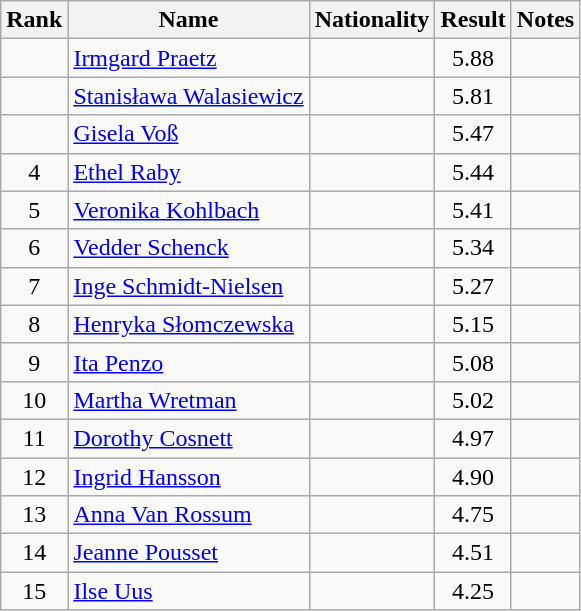<table class="wikitable sortable" style="text-align:center">
<tr>
<th>Rank</th>
<th>Name</th>
<th>Nationality</th>
<th>Result</th>
<th>Notes</th>
</tr>
<tr>
<td></td>
<td align=left><a href='#'>Irmgard Praetz</a></td>
<td align=left></td>
<td>5.88</td>
<td></td>
</tr>
<tr>
<td></td>
<td align=left><a href='#'>Stanisława Walasiewicz</a></td>
<td align=left></td>
<td>5.81</td>
<td></td>
</tr>
<tr>
<td></td>
<td align=left><a href='#'>Gisela Voß</a></td>
<td align=left></td>
<td>5.47</td>
<td></td>
</tr>
<tr>
<td>4</td>
<td align=left><a href='#'>Ethel Raby</a></td>
<td align=left></td>
<td>5.44</td>
<td></td>
</tr>
<tr>
<td>5</td>
<td align=left><a href='#'>Veronika Kohlbach</a></td>
<td align=left></td>
<td>5.41</td>
<td></td>
</tr>
<tr>
<td>6</td>
<td align=left><a href='#'>Vedder Schenck</a></td>
<td align=left></td>
<td>5.34</td>
<td></td>
</tr>
<tr>
<td>7</td>
<td align=left><a href='#'>Inge Schmidt-Nielsen</a></td>
<td align=left></td>
<td>5.27</td>
<td></td>
</tr>
<tr>
<td>8</td>
<td align=left><a href='#'>Henryka Słomczewska</a></td>
<td align=left></td>
<td>5.15</td>
<td></td>
</tr>
<tr>
<td>9</td>
<td align=left><a href='#'>Ita Penzo</a></td>
<td align=left></td>
<td>5.08</td>
<td></td>
</tr>
<tr>
<td>10</td>
<td align=left><a href='#'>Martha Wretman</a></td>
<td align=left></td>
<td>5.02</td>
<td></td>
</tr>
<tr>
<td>11</td>
<td align=left><a href='#'>Dorothy Cosnett</a></td>
<td align=left></td>
<td>4.97</td>
<td></td>
</tr>
<tr>
<td>12</td>
<td align=left><a href='#'>Ingrid Hansson</a></td>
<td align=left></td>
<td>4.90</td>
<td></td>
</tr>
<tr>
<td>13</td>
<td align=left><a href='#'>Anna Van Rossum</a></td>
<td align=left></td>
<td>4.75</td>
<td></td>
</tr>
<tr>
<td>14</td>
<td align=left><a href='#'>Jeanne Pousset</a></td>
<td align=left></td>
<td>4.51</td>
<td></td>
</tr>
<tr>
<td>15</td>
<td align=left><a href='#'>Ilse Uus</a></td>
<td align=left></td>
<td>4.25</td>
<td></td>
</tr>
</table>
